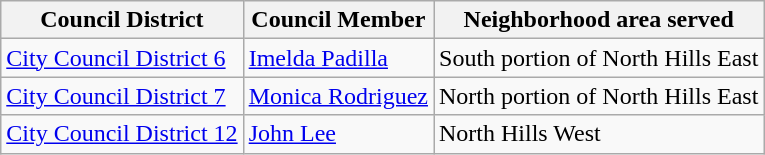<table class="wikitable">
<tr>
<th>Council District</th>
<th>Council Member</th>
<th>Neighborhood area served</th>
</tr>
<tr>
<td><a href='#'>City Council District 6</a></td>
<td><a href='#'>Imelda Padilla</a></td>
<td>South portion of North Hills East</td>
</tr>
<tr>
<td><a href='#'>City Council District 7</a></td>
<td><a href='#'>Monica Rodriguez</a></td>
<td>North portion of North Hills East</td>
</tr>
<tr>
<td><a href='#'>City Council District 12</a></td>
<td><a href='#'>John Lee</a></td>
<td>North Hills West</td>
</tr>
</table>
